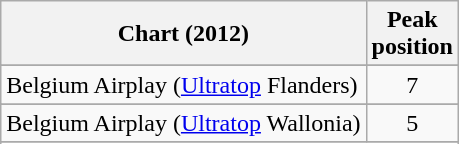<table class="wikitable sortable">
<tr>
<th>Chart (2012)</th>
<th>Peak<br>position</th>
</tr>
<tr>
</tr>
<tr>
<td>Belgium Airplay (<a href='#'>Ultratop</a> Flanders)</td>
<td style="text-align:center">7</td>
</tr>
<tr>
</tr>
<tr>
</tr>
<tr>
</tr>
<tr>
<td>Belgium Airplay (<a href='#'>Ultratop</a> Wallonia)</td>
<td style="text-align:center">5</td>
</tr>
<tr>
</tr>
<tr>
</tr>
<tr>
</tr>
</table>
